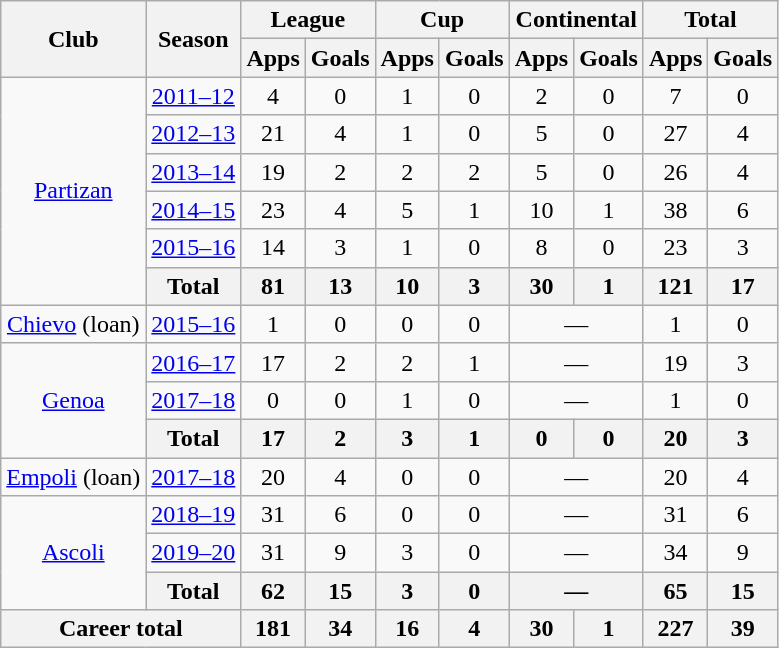<table class="wikitable" style="text-align:center">
<tr>
<th rowspan="2">Club</th>
<th rowspan="2">Season</th>
<th colspan="2">League</th>
<th colspan="2">Cup</th>
<th colspan="2">Continental</th>
<th colspan="2">Total</th>
</tr>
<tr>
<th>Apps</th>
<th>Goals</th>
<th>Apps</th>
<th>Goals</th>
<th>Apps</th>
<th>Goals</th>
<th>Apps</th>
<th>Goals</th>
</tr>
<tr>
<td rowspan="6"><a href='#'>Partizan</a></td>
<td><a href='#'>2011–12</a></td>
<td>4</td>
<td>0</td>
<td>1</td>
<td>0</td>
<td>2</td>
<td>0</td>
<td>7</td>
<td>0</td>
</tr>
<tr>
<td><a href='#'>2012–13</a></td>
<td>21</td>
<td>4</td>
<td>1</td>
<td>0</td>
<td>5</td>
<td>0</td>
<td>27</td>
<td>4</td>
</tr>
<tr>
<td><a href='#'>2013–14</a></td>
<td>19</td>
<td>2</td>
<td>2</td>
<td>2</td>
<td>5</td>
<td>0</td>
<td>26</td>
<td>4</td>
</tr>
<tr>
<td><a href='#'>2014–15</a></td>
<td>23</td>
<td>4</td>
<td>5</td>
<td>1</td>
<td>10</td>
<td>1</td>
<td>38</td>
<td>6</td>
</tr>
<tr>
<td><a href='#'>2015–16</a></td>
<td>14</td>
<td>3</td>
<td>1</td>
<td>0</td>
<td>8</td>
<td>0</td>
<td>23</td>
<td>3</td>
</tr>
<tr>
<th>Total</th>
<th>81</th>
<th>13</th>
<th>10</th>
<th>3</th>
<th>30</th>
<th>1</th>
<th>121</th>
<th>17</th>
</tr>
<tr>
<td><a href='#'>Chievo</a> (loan)</td>
<td><a href='#'>2015–16</a></td>
<td>1</td>
<td>0</td>
<td>0</td>
<td>0</td>
<td colspan="2">—</td>
<td>1</td>
<td>0</td>
</tr>
<tr>
<td rowspan="3"><a href='#'>Genoa</a></td>
<td><a href='#'>2016–17</a></td>
<td>17</td>
<td>2</td>
<td>2</td>
<td>1</td>
<td colspan="2">—</td>
<td>19</td>
<td>3</td>
</tr>
<tr>
<td><a href='#'>2017–18</a></td>
<td>0</td>
<td>0</td>
<td>1</td>
<td>0</td>
<td colspan="2">—</td>
<td>1</td>
<td>0</td>
</tr>
<tr>
<th>Total</th>
<th>17</th>
<th>2</th>
<th>3</th>
<th>1</th>
<th>0</th>
<th>0</th>
<th>20</th>
<th>3</th>
</tr>
<tr>
<td><a href='#'>Empoli</a> (loan)</td>
<td><a href='#'>2017–18</a></td>
<td>20</td>
<td>4</td>
<td>0</td>
<td>0</td>
<td colspan="2">—</td>
<td>20</td>
<td>4</td>
</tr>
<tr>
<td rowspan="3"><a href='#'>Ascoli</a></td>
<td><a href='#'>2018–19</a></td>
<td>31</td>
<td>6</td>
<td>0</td>
<td>0</td>
<td colspan="2">—</td>
<td>31</td>
<td>6</td>
</tr>
<tr>
<td><a href='#'>2019–20</a></td>
<td>31</td>
<td>9</td>
<td>3</td>
<td>0</td>
<td colspan="2">—</td>
<td>34</td>
<td>9</td>
</tr>
<tr>
<th>Total</th>
<th>62</th>
<th>15</th>
<th>3</th>
<th>0</th>
<th colspan="2">—</th>
<th>65</th>
<th>15</th>
</tr>
<tr>
<th colspan="2">Career total</th>
<th>181</th>
<th>34</th>
<th>16</th>
<th>4</th>
<th>30</th>
<th>1</th>
<th>227</th>
<th>39</th>
</tr>
</table>
